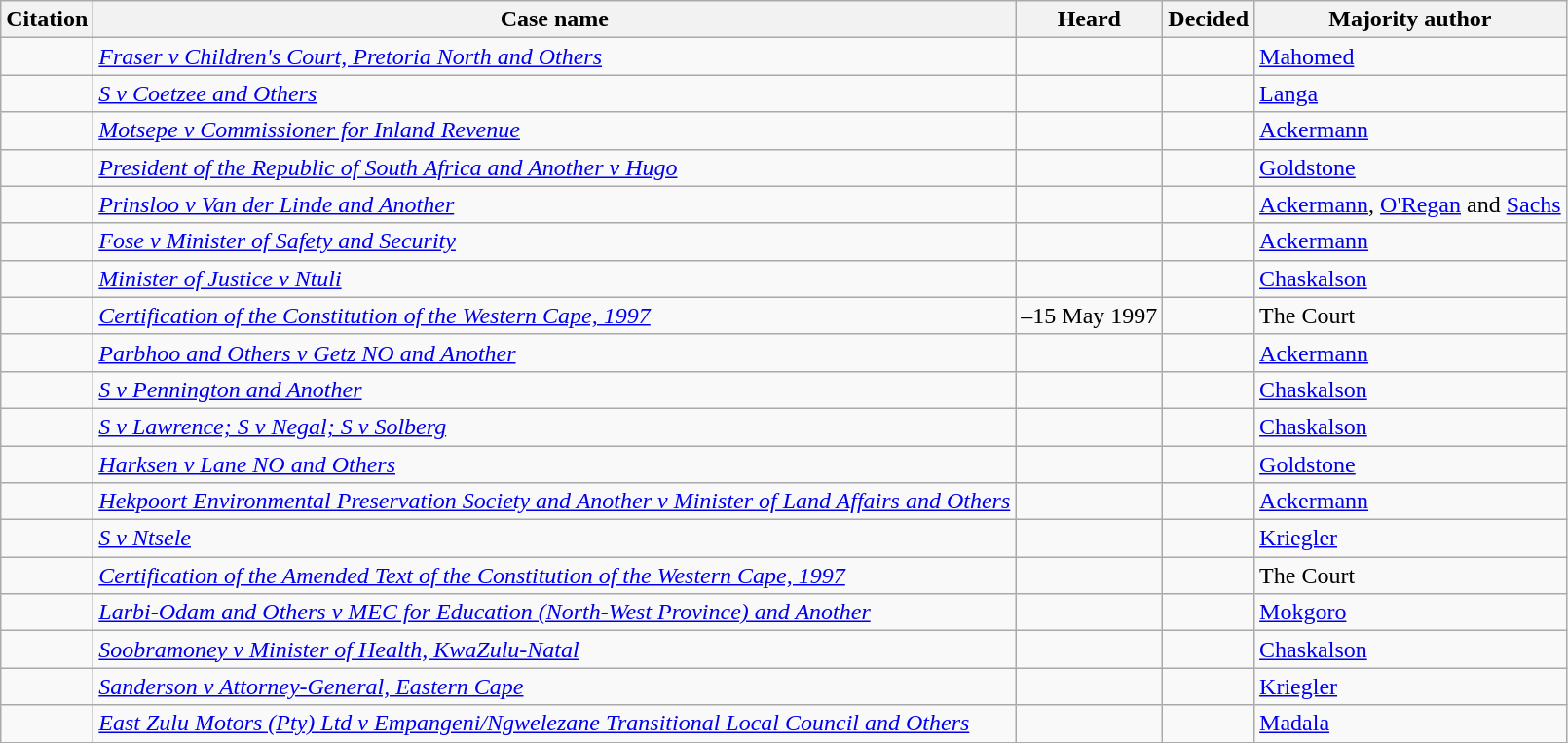<table class="wikitable sortable static-row-numbers">
<tr>
<th>Citation</th>
<th>Case name</th>
<th>Heard</th>
<th>Decided</th>
<th>Majority author</th>
</tr>
<tr>
<td nowrap></td>
<td><em><a href='#'>Fraser v Children's Court, Pretoria North and Others</a></em></td>
<td></td>
<td></td>
<td><a href='#'>Mahomed</a></td>
</tr>
<tr>
<td nowrap></td>
<td><em><a href='#'>S v Coetzee and Others</a></em></td>
<td></td>
<td></td>
<td><a href='#'>Langa</a></td>
</tr>
<tr>
<td nowrap></td>
<td><em><a href='#'>Motsepe v Commissioner for Inland Revenue</a></em></td>
<td></td>
<td></td>
<td><a href='#'>Ackermann</a></td>
</tr>
<tr>
<td nowrap></td>
<td><em><a href='#'>President of the Republic of South Africa and Another v Hugo</a></em></td>
<td></td>
<td></td>
<td><a href='#'>Goldstone</a></td>
</tr>
<tr>
<td nowrap></td>
<td><em><a href='#'>Prinsloo v Van der Linde and Another</a></em></td>
<td></td>
<td></td>
<td><a href='#'>Ackermann</a>, <a href='#'>O'Regan</a> and <a href='#'>Sachs</a></td>
</tr>
<tr>
<td nowrap></td>
<td><em><a href='#'>Fose v Minister of Safety and Security</a></em></td>
<td></td>
<td></td>
<td><a href='#'>Ackermann</a></td>
</tr>
<tr>
<td nowrap></td>
<td><em><a href='#'>Minister of Justice v Ntuli</a></em></td>
<td></td>
<td></td>
<td><a href='#'>Chaskalson</a></td>
</tr>
<tr>
<td nowrap></td>
<td><em><a href='#'>Certification of the Constitution of the Western Cape, 1997</a></em></td>
<td>–15 May 1997</td>
<td></td>
<td>The Court</td>
</tr>
<tr>
<td nowrap></td>
<td><em><a href='#'>Parbhoo and Others v Getz NO and Another</a></em></td>
<td></td>
<td></td>
<td><a href='#'>Ackermann</a></td>
</tr>
<tr>
<td nowrap></td>
<td><em><a href='#'>S v Pennington and Another</a></em></td>
<td></td>
<td></td>
<td><a href='#'>Chaskalson</a></td>
</tr>
<tr>
<td nowrap></td>
<td><em><a href='#'>S v Lawrence; S v Negal; S v Solberg</a></em></td>
<td></td>
<td></td>
<td><a href='#'>Chaskalson</a></td>
</tr>
<tr>
<td nowrap></td>
<td><em><a href='#'>Harksen v Lane NO and Others</a></em></td>
<td></td>
<td></td>
<td><a href='#'>Goldstone</a></td>
</tr>
<tr>
<td nowrap></td>
<td><em><a href='#'>Hekpoort Environmental Preservation Society and Another v Minister of Land Affairs and Others</a></em></td>
<td></td>
<td></td>
<td><a href='#'>Ackermann</a></td>
</tr>
<tr>
<td nowrap></td>
<td><em><a href='#'>S v Ntsele</a></em></td>
<td></td>
<td></td>
<td><a href='#'>Kriegler</a></td>
</tr>
<tr>
<td nowrap></td>
<td><em><a href='#'>Certification of the Amended Text of the Constitution of the Western Cape, 1997</a></em></td>
<td></td>
<td></td>
<td>The Court</td>
</tr>
<tr>
<td nowrap></td>
<td><em><a href='#'>Larbi-Odam and Others v MEC for Education (North-West Province) and Another</a></em></td>
<td></td>
<td></td>
<td><a href='#'>Mokgoro</a></td>
</tr>
<tr>
<td nowrap></td>
<td><em><a href='#'>Soobramoney v Minister of Health, KwaZulu-Natal</a></em></td>
<td></td>
<td></td>
<td><a href='#'>Chaskalson</a></td>
</tr>
<tr>
<td nowrap></td>
<td><em><a href='#'>Sanderson v Attorney-General, Eastern Cape</a></em></td>
<td></td>
<td></td>
<td><a href='#'>Kriegler</a></td>
</tr>
<tr>
<td nowrap></td>
<td><em><a href='#'>East Zulu Motors (Pty) Ltd v Empangeni/Ngwelezane Transitional Local Council and Others</a></em></td>
<td></td>
<td></td>
<td><a href='#'>Madala</a></td>
</tr>
</table>
